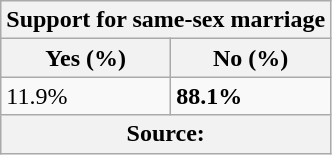<table class="wikitable">
<tr>
<th colspan="2">Support for same-sex marriage</th>
</tr>
<tr>
<th>Yes (%)</th>
<th>No (%)</th>
</tr>
<tr>
<td>11.9%</td>
<td><strong>88.1%</strong></td>
</tr>
<tr>
<th colspan="2">Source: </th>
</tr>
</table>
